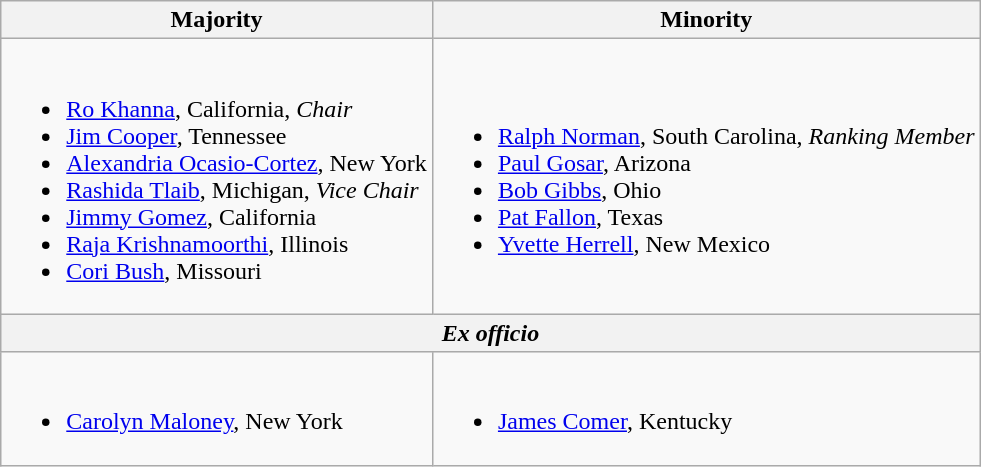<table class=wikitable>
<tr>
<th>Majority</th>
<th>Minority</th>
</tr>
<tr>
<td><br><ul><li><a href='#'>Ro Khanna</a>, California, <em>Chair</em></li><li><a href='#'>Jim Cooper</a>, Tennessee</li><li><a href='#'>Alexandria Ocasio-Cortez</a>, New York</li><li><a href='#'>Rashida Tlaib</a>, Michigan, <em>Vice Chair</em></li><li><a href='#'>Jimmy Gomez</a>, California</li><li><a href='#'>Raja Krishnamoorthi</a>, Illinois</li><li><a href='#'>Cori Bush</a>, Missouri</li></ul></td>
<td><br><ul><li><a href='#'>Ralph Norman</a>, South Carolina, <em>Ranking Member</em></li><li><a href='#'>Paul Gosar</a>, Arizona</li><li><a href='#'>Bob Gibbs</a>, Ohio</li><li><a href='#'>Pat Fallon</a>, Texas</li><li><a href='#'>Yvette Herrell</a>, New Mexico</li></ul></td>
</tr>
<tr>
<th colspan=2><em>Ex officio</em></th>
</tr>
<tr>
<td><br><ul><li><a href='#'>Carolyn Maloney</a>, New York</li></ul></td>
<td><br><ul><li><a href='#'>James Comer</a>, Kentucky</li></ul></td>
</tr>
</table>
